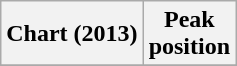<table class="wikitable plainrowheaders" style="text-align:center">
<tr>
<th scope="col">Chart (2013)</th>
<th scope="col">Peak<br>position</th>
</tr>
<tr>
</tr>
</table>
